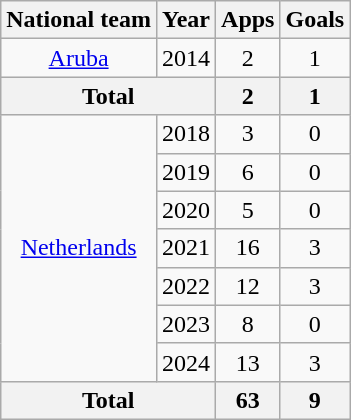<table class="wikitable" style="text-align:center">
<tr>
<th>National team</th>
<th>Year</th>
<th>Apps</th>
<th>Goals</th>
</tr>
<tr>
<td><a href='#'>Aruba</a></td>
<td>2014</td>
<td>2</td>
<td>1</td>
</tr>
<tr>
<th colspan="2">Total</th>
<th>2</th>
<th>1</th>
</tr>
<tr>
<td rowspan="7"><a href='#'>Netherlands</a></td>
<td>2018</td>
<td>3</td>
<td>0</td>
</tr>
<tr>
<td>2019</td>
<td>6</td>
<td>0</td>
</tr>
<tr>
<td>2020</td>
<td>5</td>
<td>0</td>
</tr>
<tr>
<td>2021</td>
<td>16</td>
<td>3</td>
</tr>
<tr>
<td>2022</td>
<td>12</td>
<td>3</td>
</tr>
<tr>
<td>2023</td>
<td>8</td>
<td>0</td>
</tr>
<tr>
<td>2024</td>
<td>13</td>
<td>3</td>
</tr>
<tr>
<th colspan="2">Total</th>
<th>63</th>
<th>9</th>
</tr>
</table>
